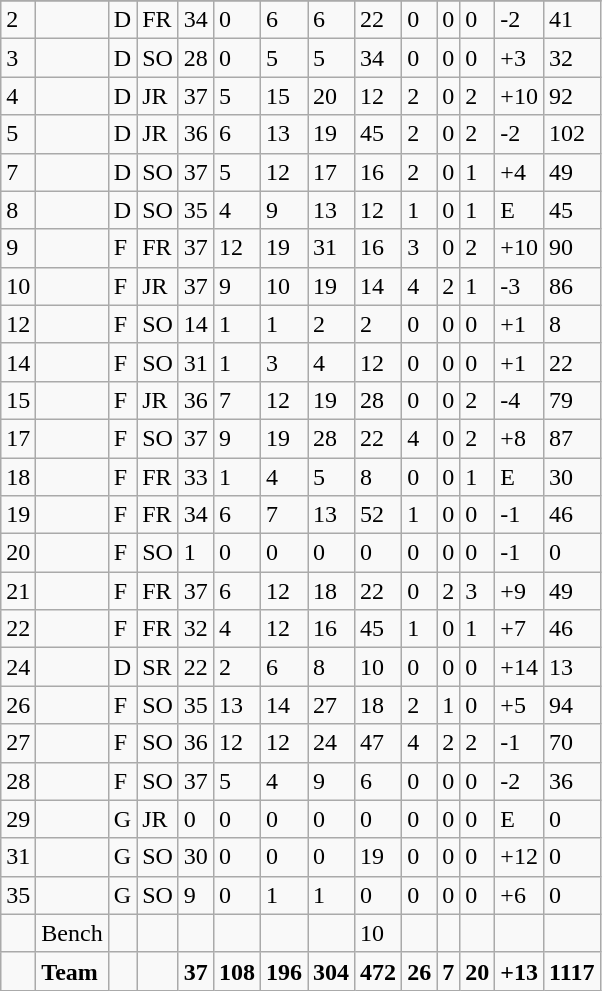<table class="wikitable sortable">
<tr>
</tr>
<tr>
<td>2</td>
<td></td>
<td>D</td>
<td>FR</td>
<td>34</td>
<td>0</td>
<td>6</td>
<td>6</td>
<td>22</td>
<td>0</td>
<td>0</td>
<td>0</td>
<td>-2</td>
<td>41</td>
</tr>
<tr>
<td>3</td>
<td></td>
<td>D</td>
<td>SO</td>
<td>28</td>
<td>0</td>
<td>5</td>
<td>5</td>
<td>34</td>
<td>0</td>
<td>0</td>
<td>0</td>
<td>+3</td>
<td>32</td>
</tr>
<tr>
<td>4</td>
<td></td>
<td>D</td>
<td>JR</td>
<td>37</td>
<td>5</td>
<td>15</td>
<td>20</td>
<td>12</td>
<td>2</td>
<td>0</td>
<td>2</td>
<td>+10</td>
<td>92</td>
</tr>
<tr>
<td>5</td>
<td></td>
<td>D</td>
<td>JR</td>
<td>36</td>
<td>6</td>
<td>13</td>
<td>19</td>
<td>45</td>
<td>2</td>
<td>0</td>
<td>2</td>
<td>-2</td>
<td>102</td>
</tr>
<tr>
<td>7</td>
<td></td>
<td>D</td>
<td>SO</td>
<td>37</td>
<td>5</td>
<td>12</td>
<td>17</td>
<td>16</td>
<td>2</td>
<td>0</td>
<td>1</td>
<td>+4</td>
<td>49</td>
</tr>
<tr>
<td>8</td>
<td></td>
<td>D</td>
<td>SO</td>
<td>35</td>
<td>4</td>
<td>9</td>
<td>13</td>
<td>12</td>
<td>1</td>
<td>0</td>
<td>1</td>
<td>E</td>
<td>45</td>
</tr>
<tr>
<td>9</td>
<td></td>
<td>F</td>
<td>FR</td>
<td>37</td>
<td>12</td>
<td>19</td>
<td>31</td>
<td>16</td>
<td>3</td>
<td>0</td>
<td>2</td>
<td>+10</td>
<td>90</td>
</tr>
<tr>
<td>10</td>
<td></td>
<td>F</td>
<td>JR</td>
<td>37</td>
<td>9</td>
<td>10</td>
<td>19</td>
<td>14</td>
<td>4</td>
<td>2</td>
<td>1</td>
<td>-3</td>
<td>86</td>
</tr>
<tr>
<td>12</td>
<td></td>
<td>F</td>
<td>SO</td>
<td>14</td>
<td>1</td>
<td>1</td>
<td>2</td>
<td>2</td>
<td>0</td>
<td>0</td>
<td>0</td>
<td>+1</td>
<td>8</td>
</tr>
<tr>
<td>14</td>
<td></td>
<td>F</td>
<td>SO</td>
<td>31</td>
<td>1</td>
<td>3</td>
<td>4</td>
<td>12</td>
<td>0</td>
<td>0</td>
<td>0</td>
<td>+1</td>
<td>22</td>
</tr>
<tr>
<td>15</td>
<td></td>
<td>F</td>
<td>JR</td>
<td>36</td>
<td>7</td>
<td>12</td>
<td>19</td>
<td>28</td>
<td>0</td>
<td>0</td>
<td>2</td>
<td>-4</td>
<td>79</td>
</tr>
<tr>
<td>17</td>
<td></td>
<td>F</td>
<td>SO</td>
<td>37</td>
<td>9</td>
<td>19</td>
<td>28</td>
<td>22</td>
<td>4</td>
<td>0</td>
<td>2</td>
<td>+8</td>
<td>87</td>
</tr>
<tr>
<td>18</td>
<td></td>
<td>F</td>
<td>FR</td>
<td>33</td>
<td>1</td>
<td>4</td>
<td>5</td>
<td>8</td>
<td>0</td>
<td>0</td>
<td>1</td>
<td>E</td>
<td>30</td>
</tr>
<tr>
<td>19</td>
<td></td>
<td>F</td>
<td>FR</td>
<td>34</td>
<td>6</td>
<td>7</td>
<td>13</td>
<td>52</td>
<td>1</td>
<td>0</td>
<td>0</td>
<td>-1</td>
<td>46</td>
</tr>
<tr>
<td>20</td>
<td></td>
<td>F</td>
<td>SO</td>
<td>1</td>
<td>0</td>
<td>0</td>
<td>0</td>
<td>0</td>
<td>0</td>
<td>0</td>
<td>0</td>
<td>-1</td>
<td>0</td>
</tr>
<tr>
<td>21</td>
<td></td>
<td>F</td>
<td>FR</td>
<td>37</td>
<td>6</td>
<td>12</td>
<td>18</td>
<td>22</td>
<td>0</td>
<td>2</td>
<td>3</td>
<td>+9</td>
<td>49</td>
</tr>
<tr>
<td>22</td>
<td></td>
<td>F</td>
<td>FR</td>
<td>32</td>
<td>4</td>
<td>12</td>
<td>16</td>
<td>45</td>
<td>1</td>
<td>0</td>
<td>1</td>
<td>+7</td>
<td>46</td>
</tr>
<tr>
<td>24</td>
<td></td>
<td>D</td>
<td>SR</td>
<td>22</td>
<td>2</td>
<td>6</td>
<td>8</td>
<td>10</td>
<td>0</td>
<td>0</td>
<td>0</td>
<td>+14</td>
<td>13</td>
</tr>
<tr>
<td>26</td>
<td></td>
<td>F</td>
<td>SO</td>
<td>35</td>
<td>13</td>
<td>14</td>
<td>27</td>
<td>18</td>
<td>2</td>
<td>1</td>
<td>0</td>
<td>+5</td>
<td>94</td>
</tr>
<tr>
<td>27</td>
<td></td>
<td>F</td>
<td>SO</td>
<td>36</td>
<td>12</td>
<td>12</td>
<td>24</td>
<td>47</td>
<td>4</td>
<td>2</td>
<td>2</td>
<td>-1</td>
<td>70</td>
</tr>
<tr>
<td>28</td>
<td></td>
<td>F</td>
<td>SO</td>
<td>37</td>
<td>5</td>
<td>4</td>
<td>9</td>
<td>6</td>
<td>0</td>
<td>0</td>
<td>0</td>
<td>-2</td>
<td>36</td>
</tr>
<tr>
<td>29</td>
<td></td>
<td>G</td>
<td>JR</td>
<td>0</td>
<td>0</td>
<td>0</td>
<td>0</td>
<td>0</td>
<td>0</td>
<td>0</td>
<td>0</td>
<td>E</td>
<td>0</td>
</tr>
<tr>
<td>31</td>
<td></td>
<td>G</td>
<td>SO</td>
<td>30</td>
<td>0</td>
<td>0</td>
<td>0</td>
<td>19</td>
<td>0</td>
<td>0</td>
<td>0</td>
<td>+12</td>
<td>0</td>
</tr>
<tr>
<td>35</td>
<td></td>
<td>G</td>
<td>SO</td>
<td>9</td>
<td>0</td>
<td>1</td>
<td>1</td>
<td>0</td>
<td>0</td>
<td>0</td>
<td>0</td>
<td>+6</td>
<td>0</td>
</tr>
<tr>
<td></td>
<td>Bench</td>
<td></td>
<td></td>
<td></td>
<td></td>
<td></td>
<td></td>
<td>10</td>
<td></td>
<td></td>
<td></td>
<td></td>
<td></td>
</tr>
<tr class="sortbottom">
<td></td>
<td><strong>Team</strong></td>
<td></td>
<td></td>
<td><strong>37</strong></td>
<td><strong>108</strong></td>
<td><strong>196</strong></td>
<td><strong>304</strong></td>
<td><strong>472</strong></td>
<td><strong>26</strong></td>
<td><strong>7</strong></td>
<td><strong>20</strong></td>
<td><strong>+13</strong></td>
<td><strong>1117</strong></td>
</tr>
</table>
